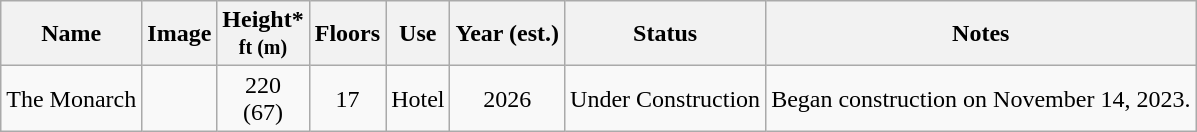<table class="wikitable sortable">
<tr>
<th>Name</th>
<th>Image</th>
<th>Height*<br><small>ft (m)</small></th>
<th>Floors</th>
<th>Use</th>
<th>Year (est.)</th>
<th>Status</th>
<th class=unsortable">Notes</th>
</tr>
<tr>
<td align="center">The Monarch</td>
<td align="center"></td>
<td align="center">220<br>(67)</td>
<td align="center">17</td>
<td align="center">Hotel</td>
<td align="center">2026</td>
<td align="center">Under Construction</td>
<td align="center">Began construction on November 14, 2023.</td>
</tr>
</table>
